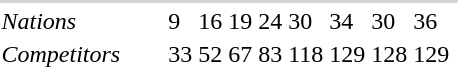<table>
<tr>
</tr>
<tr>
</tr>
<tr>
</tr>
<tr>
</tr>
<tr>
</tr>
<tr>
</tr>
<tr>
</tr>
<tr>
</tr>
<tr>
</tr>
<tr>
</tr>
<tr>
</tr>
<tr>
</tr>
<tr>
</tr>
<tr>
</tr>
<tr>
</tr>
<tr>
</tr>
<tr>
</tr>
<tr>
</tr>
<tr>
</tr>
<tr>
</tr>
<tr>
</tr>
<tr>
</tr>
<tr>
</tr>
<tr>
</tr>
<tr>
</tr>
<tr>
</tr>
<tr>
</tr>
<tr>
</tr>
<tr>
</tr>
<tr>
</tr>
<tr>
</tr>
<tr>
</tr>
<tr>
</tr>
<tr>
</tr>
<tr>
</tr>
<tr>
</tr>
<tr>
</tr>
<tr>
</tr>
<tr>
</tr>
<tr>
</tr>
<tr>
</tr>
<tr>
</tr>
<tr>
</tr>
<tr>
</tr>
<tr>
</tr>
<tr>
</tr>
<tr>
</tr>
<tr>
</tr>
<tr>
</tr>
<tr>
</tr>
<tr>
</tr>
<tr>
</tr>
<tr>
</tr>
<tr>
<td colspan=30 bgcolor=lightgray></td>
</tr>
<tr>
<td align=left><em>Nations</em></td>
<td></td>
<td></td>
<td></td>
<td></td>
<td></td>
<td></td>
<td></td>
<td>9</td>
<td>16</td>
<td>19</td>
<td>24</td>
<td>30</td>
<td>34</td>
<td>30</td>
<td>36</td>
<td></td>
</tr>
<tr>
<td align=left><em>Competitors</em></td>
<td></td>
<td></td>
<td></td>
<td></td>
<td></td>
<td></td>
<td></td>
<td>33</td>
<td>52</td>
<td>67</td>
<td>83</td>
<td>118</td>
<td>129</td>
<td>128</td>
<td>129</td>
<td></td>
</tr>
<tr>
</tr>
</table>
